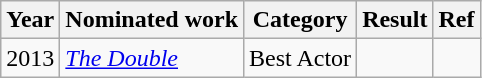<table class="wikitable">
<tr>
<th>Year</th>
<th>Nominated work</th>
<th>Category</th>
<th>Result</th>
<th>Ref</th>
</tr>
<tr>
<td>2013</td>
<td><a href='#'><em>The Double</em></a></td>
<td>Best Actor</td>
<td></td>
<td></td>
</tr>
</table>
